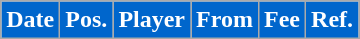<table class="wikitable plainrowheaders sortable">
<tr>
<th style="background:#0066cc; color:#ffffff">Date</th>
<th style="background:#0066cc; color:#ffffff">Pos.</th>
<th style="background:#0066cc; color:#ffffff">Player</th>
<th style="background:#0066cc; color:#ffffff">From</th>
<th style="background:#0066cc; color:#ffffff">Fee</th>
<th style="background:#0066cc; color:#ffffff">Ref.</th>
</tr>
</table>
